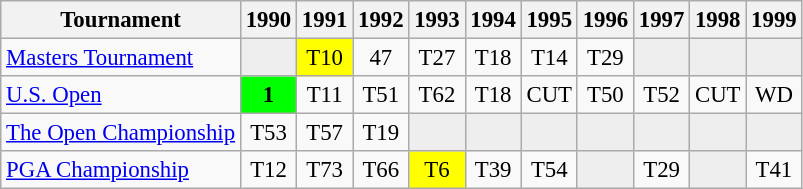<table class="wikitable" style="font-size:95%;text-align:center;">
<tr>
<th>Tournament</th>
<th>1990</th>
<th>1991</th>
<th>1992</th>
<th>1993</th>
<th>1994</th>
<th>1995</th>
<th>1996</th>
<th>1997</th>
<th>1998</th>
<th>1999</th>
</tr>
<tr>
<td align=left><a href='#'>Masters Tournament</a></td>
<td style="background:#eeeeee;"></td>
<td style="background:yellow;">T10</td>
<td>47</td>
<td>T27</td>
<td>T18</td>
<td>T14</td>
<td>T29</td>
<td style="background:#eeeeee;"></td>
<td style="background:#eeeeee;"></td>
<td style="background:#eeeeee;"></td>
</tr>
<tr>
<td align=left><a href='#'>U.S. Open</a></td>
<td style="background:lime;"><strong>1</strong></td>
<td>T11</td>
<td>T51</td>
<td>T62</td>
<td>T18</td>
<td>CUT</td>
<td>T50</td>
<td>T52</td>
<td>CUT</td>
<td>WD</td>
</tr>
<tr>
<td align=left><a href='#'>The Open Championship</a></td>
<td>T53</td>
<td>T57</td>
<td>T19</td>
<td style="background:#eeeeee;"></td>
<td style="background:#eeeeee;"></td>
<td style="background:#eeeeee;"></td>
<td style="background:#eeeeee;"></td>
<td style="background:#eeeeee;"></td>
<td style="background:#eeeeee;"></td>
<td style="background:#eeeeee;"></td>
</tr>
<tr>
<td align=left><a href='#'>PGA Championship</a></td>
<td>T12</td>
<td>T73</td>
<td>T66</td>
<td style="background:yellow;">T6</td>
<td>T39</td>
<td>T54</td>
<td style="background:#eeeeee;"></td>
<td>T29</td>
<td style="background:#eeeeee;"></td>
<td>T41</td>
</tr>
</table>
